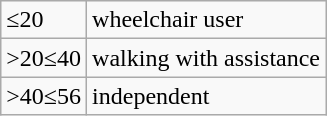<table class="wikitable">
<tr>
<td>≤20</td>
<td>wheelchair user</td>
</tr>
<tr>
<td>>20≤40</td>
<td>walking with assistance</td>
</tr>
<tr>
<td>>40≤56</td>
<td>independent</td>
</tr>
</table>
